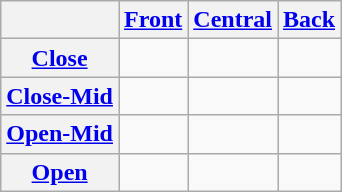<table class="wikitable" style="text-align:center">
<tr>
<th></th>
<th><a href='#'>Front</a></th>
<th><a href='#'>Central</a></th>
<th><a href='#'>Back</a></th>
</tr>
<tr>
<th><a href='#'>Close</a></th>
<td> </td>
<td></td>
<td> </td>
</tr>
<tr>
<th><a href='#'>Close-Mid</a></th>
<td> </td>
<td></td>
<td> </td>
</tr>
<tr>
<th><a href='#'>Open-Mid</a></th>
<td> </td>
<td></td>
<td></td>
</tr>
<tr>
<th><a href='#'>Open</a></th>
<td></td>
<td> </td>
<td></td>
</tr>
</table>
